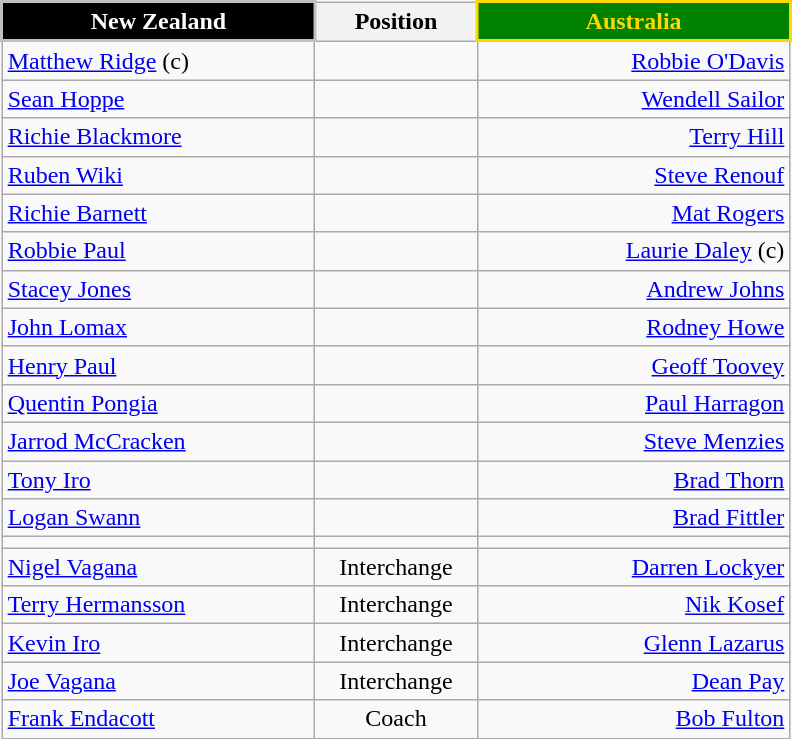<table style="margin: 1em auto 1em auto" class="wikitable">
<tr>
<th align="centre" width="200" style="border: 2px solid silver; background: black; color: white">New Zealand</th>
<th width="100">Position</th>
<th align="centre" width="200" style="border: 2px solid gold; background: green; color: gold">Australia</th>
</tr>
<tr>
<td align="left"> <a href='#'>Matthew Ridge</a> (c)</td>
<td align="center"></td>
<td align="right"><a href='#'>Robbie O'Davis</a> </td>
</tr>
<tr>
<td align="left"> <a href='#'>Sean Hoppe</a></td>
<td align="center"></td>
<td align="right"><a href='#'>Wendell Sailor</a> </td>
</tr>
<tr>
<td align="left"> <a href='#'>Richie Blackmore</a></td>
<td align="center"></td>
<td align="right"><a href='#'>Terry Hill</a> </td>
</tr>
<tr>
<td align="left"> <a href='#'>Ruben Wiki</a></td>
<td align="center"></td>
<td align="right"><a href='#'>Steve Renouf</a> </td>
</tr>
<tr>
<td align="left"> <a href='#'>Richie Barnett</a></td>
<td align="center"></td>
<td align="right"><a href='#'>Mat Rogers</a> </td>
</tr>
<tr>
<td align="left"> <a href='#'>Robbie Paul</a></td>
<td align="center"></td>
<td align="right"><a href='#'>Laurie Daley</a> (c) </td>
</tr>
<tr>
<td align="left"> <a href='#'>Stacey Jones</a></td>
<td align="center"></td>
<td align="right"><a href='#'>Andrew Johns</a> </td>
</tr>
<tr>
<td align="left"> <a href='#'>John Lomax</a></td>
<td align="center"></td>
<td align="right"><a href='#'>Rodney Howe</a> </td>
</tr>
<tr>
<td align="left"> <a href='#'>Henry Paul</a></td>
<td align="center"></td>
<td align="right"><a href='#'>Geoff Toovey</a> </td>
</tr>
<tr>
<td align="left"> <a href='#'>Quentin Pongia</a></td>
<td align="center"></td>
<td align="right"><a href='#'>Paul Harragon</a> </td>
</tr>
<tr>
<td align="left"> <a href='#'>Jarrod McCracken</a></td>
<td align="center"></td>
<td align="right"><a href='#'>Steve Menzies</a> </td>
</tr>
<tr>
<td align="left"> <a href='#'>Tony Iro</a></td>
<td align="center"></td>
<td align="right"><a href='#'>Brad Thorn</a> </td>
</tr>
<tr>
<td align="left"> <a href='#'>Logan Swann</a></td>
<td align="center"></td>
<td align="right"><a href='#'>Brad Fittler</a> </td>
</tr>
<tr>
<td></td>
<td></td>
<td></td>
</tr>
<tr>
<td align="left"> <a href='#'>Nigel Vagana</a></td>
<td align="center">Interchange</td>
<td align="right"><a href='#'>Darren Lockyer</a> </td>
</tr>
<tr>
<td align="left"> <a href='#'>Terry Hermansson</a></td>
<td align="center">Interchange</td>
<td align="right"><a href='#'>Nik Kosef</a> </td>
</tr>
<tr>
<td align="left"> <a href='#'>Kevin Iro</a></td>
<td align="center">Interchange</td>
<td align="right"><a href='#'>Glenn Lazarus</a> </td>
</tr>
<tr>
<td align="left"> <a href='#'>Joe Vagana</a></td>
<td align="center">Interchange</td>
<td align="right"><a href='#'>Dean Pay</a> </td>
</tr>
<tr>
<td align="left"> <a href='#'>Frank Endacott</a></td>
<td align="center">Coach</td>
<td align="right"><a href='#'>Bob Fulton</a> </td>
</tr>
</table>
